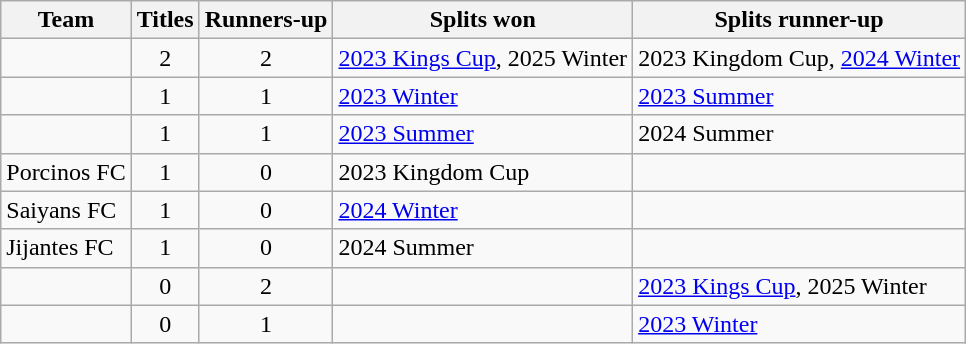<table class="wikitable sortable">
<tr>
<th>Team</th>
<th>Titles</th>
<th>Runners-up</th>
<th>Splits won</th>
<th>Splits runner-up</th>
</tr>
<tr>
<td></td>
<td align=center>2</td>
<td align=center>2</td>
<td><a href='#'>2023 Kings Cup</a>, 2025 Winter</td>
<td>2023 Kingdom Cup, <a href='#'>2024 Winter</a></td>
</tr>
<tr>
<td></td>
<td align=center>1</td>
<td align=center>1</td>
<td><a href='#'>2023 Winter</a></td>
<td><a href='#'>2023 Summer</a></td>
</tr>
<tr>
<td></td>
<td align=center>1</td>
<td align=center>1</td>
<td><a href='#'>2023 Summer</a></td>
<td>2024 Summer</td>
</tr>
<tr>
<td> Porcinos FC</td>
<td align=center>1</td>
<td align=center>0</td>
<td>2023 Kingdom Cup</td>
<td></td>
</tr>
<tr>
<td> Saiyans FC</td>
<td align=center>1</td>
<td align=center>0</td>
<td><a href='#'>2024 Winter</a></td>
<td></td>
</tr>
<tr>
<td> Jijantes FC</td>
<td align=center>1</td>
<td align=center>0</td>
<td>2024 Summer</td>
<td></td>
</tr>
<tr>
<td></td>
<td align=center>0</td>
<td align=center>2</td>
<td></td>
<td><a href='#'>2023 Kings Cup</a>, 2025 Winter</td>
</tr>
<tr>
<td></td>
<td align=center>0</td>
<td align=center>1</td>
<td></td>
<td><a href='#'>2023 Winter</a></td>
</tr>
</table>
